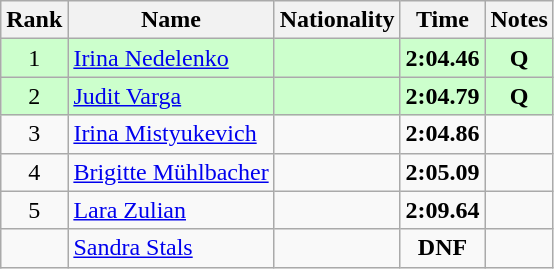<table class="wikitable sortable" style="text-align:center">
<tr>
<th>Rank</th>
<th>Name</th>
<th>Nationality</th>
<th>Time</th>
<th>Notes</th>
</tr>
<tr bgcolor=ccffcc>
<td>1</td>
<td align=left><a href='#'>Irina Nedelenko</a></td>
<td align=left></td>
<td><strong>2:04.46</strong></td>
<td><strong>Q</strong></td>
</tr>
<tr bgcolor=ccffcc>
<td>2</td>
<td align=left><a href='#'>Judit Varga</a></td>
<td align=left></td>
<td><strong>2:04.79</strong></td>
<td><strong>Q</strong></td>
</tr>
<tr>
<td>3</td>
<td align=left><a href='#'>Irina Mistyukevich</a></td>
<td align=left></td>
<td><strong>2:04.86</strong></td>
<td></td>
</tr>
<tr>
<td>4</td>
<td align=left><a href='#'>Brigitte Mühlbacher</a></td>
<td align=left></td>
<td><strong>2:05.09</strong></td>
<td></td>
</tr>
<tr>
<td>5</td>
<td align=left><a href='#'>Lara Zulian</a></td>
<td align=left></td>
<td><strong>2:09.64</strong></td>
<td></td>
</tr>
<tr>
<td></td>
<td align=left><a href='#'>Sandra Stals</a></td>
<td align=left></td>
<td><strong>DNF</strong></td>
<td></td>
</tr>
</table>
